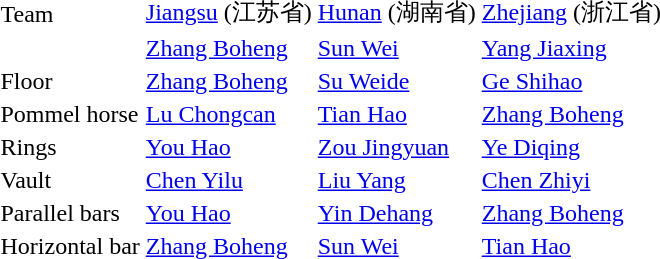<table>
<tr>
<td>Team</td>
<td><a href='#'>Jiangsu</a> (江苏省)<br></td>
<td><a href='#'>Hunan</a> (湖南省)<br></td>
<td><a href='#'>Zhejiang</a> (浙江省)<br></td>
</tr>
<tr>
<td></td>
<td><a href='#'>Zhang Boheng</a></td>
<td><a href='#'>Sun Wei</a></td>
<td><a href='#'>Yang Jiaxing</a></td>
</tr>
<tr>
<td>Floor</td>
<td><a href='#'>Zhang Boheng</a></td>
<td><a href='#'>Su Weide</a></td>
<td><a href='#'>Ge Shihao</a></td>
</tr>
<tr>
<td>Pommel horse</td>
<td><a href='#'>Lu Chongcan</a></td>
<td><a href='#'>Tian Hao</a></td>
<td><a href='#'>Zhang Boheng</a></td>
</tr>
<tr>
<td>Rings</td>
<td><a href='#'>You Hao</a></td>
<td><a href='#'>Zou Jingyuan</a></td>
<td><a href='#'>Ye Diqing</a></td>
</tr>
<tr>
<td>Vault</td>
<td><a href='#'>Chen Yilu</a></td>
<td><a href='#'>Liu Yang</a></td>
<td><a href='#'>Chen Zhiyi</a></td>
</tr>
<tr>
<td>Parallel bars</td>
<td><a href='#'>You Hao</a></td>
<td><a href='#'>Yin Dehang</a></td>
<td><a href='#'>Zhang Boheng</a></td>
</tr>
<tr>
<td>Horizontal bar</td>
<td><a href='#'>Zhang Boheng</a></td>
<td><a href='#'>Sun Wei</a></td>
<td><a href='#'>Tian Hao</a></td>
</tr>
</table>
